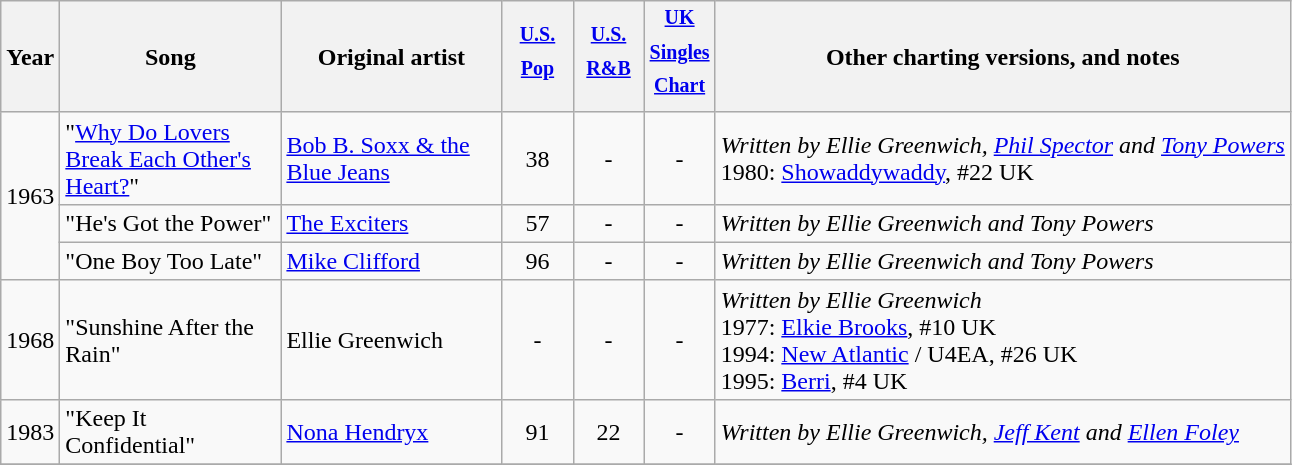<table class="wikitable">
<tr>
<th>Year</th>
<th width="140">Song</th>
<th width="140">Original artist</th>
<th width="40"><sup><a href='#'>U.S. Pop</a></sup></th>
<th width="40"><sup><a href='#'>U.S. R&B</a></sup></th>
<th width="40"><sup><a href='#'>UK Singles Chart</a></sup></th>
<th>Other charting versions, and notes</th>
</tr>
<tr>
<td rowspan="3">1963</td>
<td>"<a href='#'>Why Do Lovers Break Each Other's Heart?</a>"</td>
<td><a href='#'>Bob B. Soxx & the Blue Jeans</a></td>
<td align="center">38</td>
<td align="center">-</td>
<td align="center">-</td>
<td><em>Written by Ellie Greenwich, <a href='#'>Phil Spector</a> and <a href='#'>Tony Powers</a></em><br>1980: <a href='#'>Showaddywaddy</a>, #22 UK</td>
</tr>
<tr>
<td>"He's Got the Power"</td>
<td><a href='#'>The Exciters</a></td>
<td align="center">57</td>
<td align="center">-</td>
<td align="center">-</td>
<td><em>Written by Ellie Greenwich and Tony Powers</em></td>
</tr>
<tr>
<td>"One Boy Too Late"</td>
<td><a href='#'>Mike Clifford</a></td>
<td align="center">96</td>
<td align="center">-</td>
<td align="center">-</td>
<td><em>Written by Ellie Greenwich and Tony Powers</em></td>
</tr>
<tr>
<td rowspan="1">1968</td>
<td>"Sunshine After the Rain"</td>
<td>Ellie Greenwich</td>
<td align="center">-</td>
<td align="center">-</td>
<td align="center">-</td>
<td><em>Written by Ellie Greenwich</em><br>1977: <a href='#'>Elkie Brooks</a>, #10  UK<br>1994: <a href='#'>New Atlantic</a> / U4EA, #26 UK<br>1995: <a href='#'>Berri</a>, #4 UK</td>
</tr>
<tr>
<td rowspan="1">1983</td>
<td>"Keep It Confidential"</td>
<td><a href='#'>Nona Hendryx</a></td>
<td align="center">91</td>
<td align="center">22</td>
<td align="center">-</td>
<td><em>Written by Ellie Greenwich, <a href='#'>Jeff Kent</a> and <a href='#'>Ellen Foley</a></em></td>
</tr>
<tr>
</tr>
</table>
